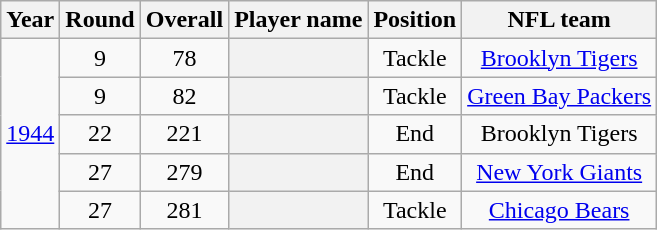<table class="wikitable sortable" style="text-align:center">
<tr>
<th scope="col">Year</th>
<th scope="col">Round</th>
<th scope="col">Overall</th>
<th scope="col">Player name</th>
<th scope="col">Position</th>
<th scope="col">NFL team</th>
</tr>
<tr>
<td rowspan=5><a href='#'>1944</a></td>
<td>9</td>
<td>78</td>
<th></th>
<td>Tackle</td>
<td><a href='#'>Brooklyn Tigers</a></td>
</tr>
<tr>
<td>9</td>
<td>82</td>
<th></th>
<td>Tackle</td>
<td><a href='#'>Green Bay Packers</a></td>
</tr>
<tr>
<td>22</td>
<td>221</td>
<th></th>
<td>End</td>
<td>Brooklyn Tigers</td>
</tr>
<tr>
<td>27</td>
<td>279</td>
<th></th>
<td>End</td>
<td><a href='#'>New York Giants</a></td>
</tr>
<tr>
<td>27</td>
<td>281</td>
<th></th>
<td>Tackle</td>
<td><a href='#'>Chicago Bears</a></td>
</tr>
</table>
